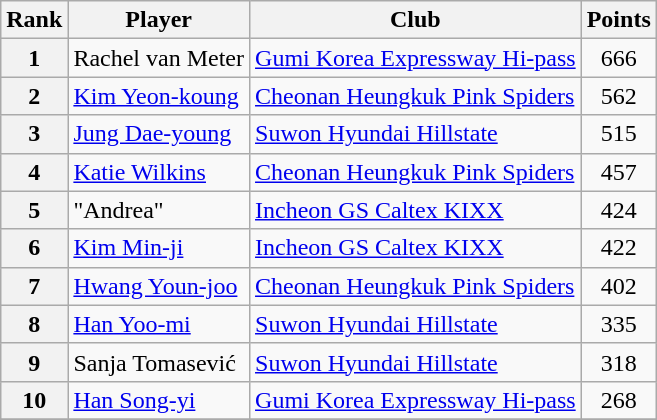<table class=wikitable>
<tr>
<th>Rank</th>
<th>Player</th>
<th>Club</th>
<th>Points</th>
</tr>
<tr>
<th>1</th>
<td> Rachel van Meter</td>
<td><a href='#'>Gumi Korea Expressway Hi-pass</a></td>
<td align=center>666</td>
</tr>
<tr>
<th>2</th>
<td> <a href='#'>Kim Yeon-koung</a></td>
<td><a href='#'>Cheonan Heungkuk Pink Spiders</a></td>
<td align=center>562</td>
</tr>
<tr>
<th>3</th>
<td> <a href='#'>Jung Dae-young</a></td>
<td><a href='#'>Suwon Hyundai Hillstate</a></td>
<td align=center>515</td>
</tr>
<tr>
<th>4</th>
<td> <a href='#'>Katie Wilkins</a></td>
<td><a href='#'>Cheonan Heungkuk Pink Spiders</a></td>
<td align=center>457</td>
</tr>
<tr>
<th>5</th>
<td> "Andrea"</td>
<td><a href='#'>Incheon GS Caltex KIXX</a></td>
<td align=center>424</td>
</tr>
<tr>
<th>6</th>
<td> <a href='#'>Kim Min-ji</a></td>
<td><a href='#'>Incheon GS Caltex KIXX</a></td>
<td align=center>422</td>
</tr>
<tr>
<th>7</th>
<td> <a href='#'>Hwang Youn-joo</a></td>
<td><a href='#'>Cheonan Heungkuk Pink Spiders</a></td>
<td align=center>402</td>
</tr>
<tr>
<th>8</th>
<td> <a href='#'>Han Yoo-mi</a></td>
<td><a href='#'>Suwon Hyundai Hillstate</a></td>
<td align=center>335</td>
</tr>
<tr>
<th>9</th>
<td> Sanja Tomasević</td>
<td><a href='#'>Suwon Hyundai Hillstate</a></td>
<td align=center>318</td>
</tr>
<tr>
<th>10</th>
<td> <a href='#'>Han Song-yi</a></td>
<td><a href='#'>Gumi Korea Expressway Hi-pass</a></td>
<td align=center>268</td>
</tr>
<tr>
</tr>
</table>
